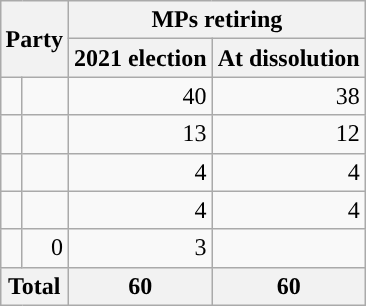<table align=right class=wikitable style="text-align:right">
<tr>
<th colspan="2" rowspan="2">Party</th>
<th colspan="2">MPs retiring</th>
</tr>
<tr>
<th>2021 election</th>
<th>At dissolution</th>
</tr>
<tr>
<td style="background:"></td>
<td style="text-align:left"></td>
<td>40</td>
<td>38</td>
</tr>
<tr>
<td style="background:"></td>
<td style="text-align:left"></td>
<td>13</td>
<td>12</td>
</tr>
<tr>
<td style="background:"></td>
<td style="text-align:left"></td>
<td>4</td>
<td>4</td>
</tr>
<tr>
<td style="background:"></td>
<td style="text-align:left"></td>
<td>4</td>
<td>4</td>
</tr>
<tr>
<td></td>
<td>0</td>
<td>3</td>
</tr>
<tr>
<th colspan="2">Total</th>
<th>60</th>
<th>60</th>
</tr>
</table>
